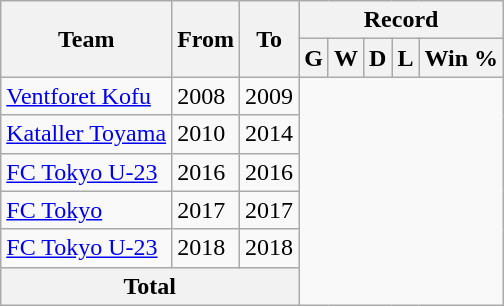<table class="wikitable" style="text-align: center">
<tr>
<th rowspan="2">Team</th>
<th rowspan="2">From</th>
<th rowspan="2">To</th>
<th colspan="5">Record</th>
</tr>
<tr>
<th>G</th>
<th>W</th>
<th>D</th>
<th>L</th>
<th>Win %</th>
</tr>
<tr>
<td align="left"><a href='#'>Ventforet Kofu</a></td>
<td align="left">2008</td>
<td align="left">2009<br></td>
</tr>
<tr>
<td align="left"><a href='#'>Kataller Toyama</a></td>
<td align="left">2010</td>
<td align="left">2014<br></td>
</tr>
<tr>
<td align="left"><a href='#'>FC Tokyo U-23</a></td>
<td align="left">2016</td>
<td align="left">2016<br></td>
</tr>
<tr>
<td align="left"><a href='#'>FC Tokyo</a></td>
<td align="left">2017</td>
<td align="left">2017<br></td>
</tr>
<tr>
<td align="left"><a href='#'>FC Tokyo U-23</a></td>
<td align="left">2018</td>
<td align="left">2018<br></td>
</tr>
<tr>
<th colspan="3">Total<br></th>
</tr>
</table>
